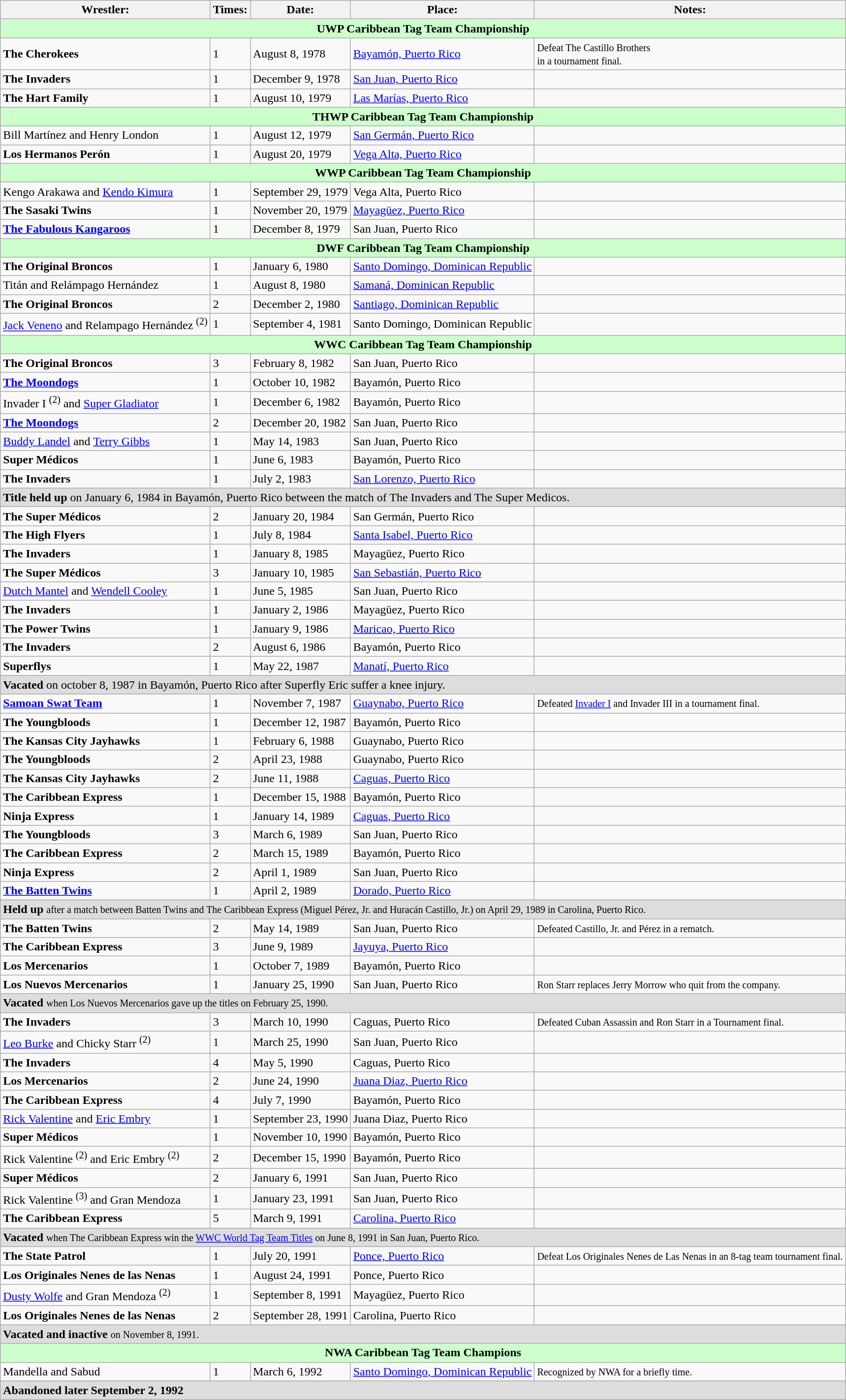<table class="wikitable">
<tr>
<th>Wrestler:</th>
<th>Times:</th>
<th>Date:</th>
<th>Place:</th>
<th>Notes:</th>
</tr>
<tr>
<td align=center colspan=5 style="background: #ccffcc;"><strong>UWP Caribbean Tag Team Championship</strong></td>
</tr>
<tr>
<td><strong>The Cherokees</strong></td>
<td>1</td>
<td>August 8, 1978</td>
<td><a href='#'>Bayamón, Puerto Rico</a></td>
<td><small>Defeat The Castillo Brothers<br> in a tournament final.</small></td>
</tr>
<tr>
<td><strong>The Invaders</strong><br></td>
<td>1</td>
<td>December 9, 1978</td>
<td><a href='#'>San Juan, Puerto Rico</a></td>
<td></td>
</tr>
<tr>
<td><strong>The Hart Family</strong><br></td>
<td>1</td>
<td>August 10, 1979</td>
<td><a href='#'>Las Marías, Puerto Rico</a></td>
<td></td>
</tr>
<tr>
<td align=center colspan=5 style="background: #ccffcc;"><strong>THWP Caribbean Tag Team Championship</strong></td>
</tr>
<tr>
<td>Bill Martínez and Henry London</td>
<td>1</td>
<td>August 12, 1979</td>
<td><a href='#'>San Germán, Puerto Rico</a></td>
<td></td>
</tr>
<tr>
<td><strong>Los Hermanos Perón</strong><br></td>
<td>1</td>
<td>August 20, 1979</td>
<td><a href='#'>Vega Alta, Puerto Rico</a></td>
<td></td>
</tr>
<tr>
<td align=center colspan=5 style="background: #ccffcc;"><strong>WWP Caribbean Tag Team Championship</strong></td>
</tr>
<tr>
<td>Kengo Arakawa and <a href='#'>Kendo Kimura</a></td>
<td>1</td>
<td>September 29, 1979</td>
<td>Vega Alta, Puerto Rico</td>
<td></td>
</tr>
<tr>
<td><strong>The Sasaki Twins</strong><br></td>
<td>1</td>
<td>November 20, 1979</td>
<td><a href='#'>Mayagüez, Puerto Rico</a></td>
<td></td>
</tr>
<tr>
<td><strong><a href='#'>The Fabulous Kangaroos</a></strong><br></td>
<td>1</td>
<td>December 8, 1979</td>
<td>San Juan, Puerto Rico</td>
<td></td>
</tr>
<tr>
<td align=center colspan=5 style="background: #ccffcc;"><strong>DWF Caribbean Tag Team Championship</strong></td>
</tr>
<tr>
<td><strong>The Original Broncos</strong><br></td>
<td>1</td>
<td>January 6, 1980</td>
<td><a href='#'>Santo Domingo, Dominican Republic</a></td>
<td></td>
</tr>
<tr>
<td>Titán and Relámpago Hernández</td>
<td>1</td>
<td>August 8, 1980</td>
<td><a href='#'>Samaná, Dominican Republic</a></td>
<td></td>
</tr>
<tr>
<td><strong>The Original Broncos</strong><br></td>
<td>2</td>
<td>December 2, 1980</td>
<td><a href='#'>Santiago, Dominican Republic</a></td>
<td></td>
</tr>
<tr>
<td><a href='#'>Jack Veneno</a> and Relampago Hernández <sup>(2)</sup></td>
<td>1</td>
<td>September 4, 1981</td>
<td>Santo Domingo, Dominican Republic</td>
<td></td>
</tr>
<tr>
<td align=center colspan=5 style="background: #ccffcc;"><strong>WWC Caribbean Tag Team Championship</strong></td>
</tr>
<tr>
<td><strong>The Original Broncos</strong><br></td>
<td>3</td>
<td>February 8, 1982</td>
<td>San Juan, Puerto Rico</td>
<td></td>
</tr>
<tr>
<td><strong><a href='#'>The Moondogs</a></strong><br></td>
<td>1</td>
<td>October 10, 1982</td>
<td>Bayamón, Puerto Rico</td>
<td></td>
</tr>
<tr>
<td>Invader I <sup>(2)</sup> and <a href='#'>Super Gladiator</a></td>
<td>1</td>
<td>December 6, 1982</td>
<td>Bayamón, Puerto Rico</td>
<td></td>
</tr>
<tr>
<td><strong><a href='#'>The Moondogs</a></strong><br></td>
<td>2</td>
<td>December 20, 1982</td>
<td>San Juan, Puerto Rico</td>
<td></td>
</tr>
<tr>
<td><a href='#'>Buddy Landel</a> and <a href='#'>Terry Gibbs</a></td>
<td>1</td>
<td>May 14, 1983</td>
<td>San Juan, Puerto Rico</td>
<td></td>
</tr>
<tr>
<td><strong>Super Médicos</strong><br></td>
<td>1</td>
<td>June 6, 1983</td>
<td>Bayamón, Puerto Rico</td>
<td></td>
</tr>
<tr>
<td><strong>The Invaders</strong><br></td>
<td>1</td>
<td>July 2, 1983</td>
<td><a href='#'>San Lorenzo, Puerto Rico</a></td>
<td></td>
</tr>
<tr>
<td colspan=5 style="background: #dddddd;"><strong>Title held up</strong> on January 6, 1984 in Bayamón, Puerto Rico between the match of The Invaders and The Super Medicos.</td>
</tr>
<tr>
<td><strong>The Super Médicos</strong><br></td>
<td>2</td>
<td>January 20, 1984</td>
<td>San Germán, Puerto Rico</td>
<td></td>
</tr>
<tr>
<td><strong>The High Flyers</strong><br></td>
<td>1</td>
<td>July 8, 1984</td>
<td><a href='#'>Santa Isabel, Puerto Rico</a></td>
<td></td>
</tr>
<tr>
<td><strong>The Invaders</strong><br></td>
<td>1</td>
<td>January 8, 1985</td>
<td>Mayagüez, Puerto Rico</td>
<td></td>
</tr>
<tr>
<td><strong>The Super Médicos</strong><br></td>
<td>3</td>
<td>January 10, 1985</td>
<td><a href='#'>San Sebastián, Puerto Rico</a></td>
<td></td>
</tr>
<tr>
<td><a href='#'>Dutch Mantel</a> and <a href='#'>Wendell Cooley</a></td>
<td>1</td>
<td>June 5, 1985</td>
<td>San Juan, Puerto Rico</td>
<td></td>
</tr>
<tr>
<td><strong>The Invaders</strong><br></td>
<td>1</td>
<td>January 2, 1986</td>
<td>Mayagüez, Puerto Rico</td>
<td></td>
</tr>
<tr>
<td><strong>The Power Twins</strong><br></td>
<td>1</td>
<td>January 9, 1986</td>
<td><a href='#'>Maricao, Puerto Rico</a></td>
<td></td>
</tr>
<tr>
<td><strong>The Invaders</strong><br></td>
<td>2</td>
<td>August 6, 1986</td>
<td>Bayamón, Puerto Rico</td>
<td></td>
</tr>
<tr>
<td><strong>Superflys</strong><br></td>
<td>1</td>
<td>May 22, 1987</td>
<td><a href='#'>Manatí, Puerto Rico</a></td>
<td></td>
</tr>
<tr>
<td colspan=5 style="background: #dddddd;"><strong>Vacated</strong> on october 8, 1987 in Bayamón, Puerto Rico after Superfly Eric suffer a knee injury.</td>
</tr>
<tr>
<td><strong><a href='#'>Samoan Swat Team</a></strong><br></td>
<td>1</td>
<td>November 7, 1987</td>
<td><a href='#'>Guaynabo, Puerto Rico</a></td>
<td><small>Defeated <a href='#'>Invader I</a> and Invader III in a tournament final.</small></td>
</tr>
<tr>
<td><strong>The Youngbloods</strong><br></td>
<td>1</td>
<td>December 12, 1987</td>
<td>Bayamón, Puerto Rico</td>
<td></td>
</tr>
<tr>
<td><strong>The Kansas City Jayhawks</strong><br></td>
<td>1</td>
<td>February 6, 1988</td>
<td>Guaynabo, Puerto Rico</td>
<td></td>
</tr>
<tr>
<td><strong>The Youngbloods</strong><br></td>
<td>2</td>
<td>April 23, 1988</td>
<td>Guaynabo, Puerto Rico</td>
<td></td>
</tr>
<tr>
<td><strong>The Kansas City Jayhawks</strong><br></td>
<td>2</td>
<td>June 11, 1988</td>
<td><a href='#'>Caguas, Puerto Rico</a></td>
<td></td>
</tr>
<tr>
<td><strong>The Caribbean Express</strong><br></td>
<td>1</td>
<td>December 15, 1988</td>
<td>Bayamón, Puerto Rico</td>
<td></td>
</tr>
<tr>
<td><strong>Ninja Express</strong><br></td>
<td>1</td>
<td>January 14, 1989</td>
<td><a href='#'>Caguas, Puerto Rico</a></td>
<td></td>
</tr>
<tr>
<td><strong>The Youngbloods</strong><br></td>
<td>3</td>
<td>March 6, 1989</td>
<td>San Juan, Puerto Rico</td>
<td></td>
</tr>
<tr>
<td><strong>The Caribbean Express</strong><br></td>
<td>2</td>
<td>March 15, 1989</td>
<td>Bayamón, Puerto Rico</td>
<td></td>
</tr>
<tr>
<td><strong>Ninja Express</strong><br></td>
<td>2</td>
<td>April 1, 1989</td>
<td>San Juan, Puerto Rico</td>
<td></td>
</tr>
<tr>
<td><strong><a href='#'>The Batten Twins</a></strong><br></td>
<td>1</td>
<td>April 2, 1989</td>
<td><a href='#'>Dorado, Puerto Rico</a></td>
<td></td>
</tr>
<tr>
<td colspan=5 style="background: #dddddd;"><strong>Held up</strong> <small> after a match between Batten Twins and The Caribbean Express (Miguel Pérez, Jr. and Huracán Castillo, Jr.) on April 29, 1989 in Carolina, Puerto Rico.</small></td>
</tr>
<tr>
<td><strong>The Batten Twins</strong><br></td>
<td>2</td>
<td>May 14, 1989</td>
<td>San Juan, Puerto Rico</td>
<td><small>Defeated Castillo, Jr. and Pérez in a rematch.</small></td>
</tr>
<tr>
<td><strong>The Caribbean Express</strong><br></td>
<td>3</td>
<td>June 9, 1989</td>
<td><a href='#'>Jayuya, Puerto Rico</a></td>
<td></td>
</tr>
<tr>
<td><strong>Los Mercenarios</strong><br></td>
<td>1</td>
<td>October 7, 1989</td>
<td>Bayamón, Puerto Rico</td>
<td></td>
</tr>
<tr>
<td><strong>Los Nuevos Mercenarios</strong><br></td>
<td>1</td>
<td>January 25, 1990</td>
<td>San Juan, Puerto Rico</td>
<td><small>Ron Starr replaces Jerry Morrow who quit from the company.</small></td>
</tr>
<tr>
<td colspan=5 style="background: #dddddd;"><strong>Vacated</strong> <small>when Los Nuevos Mercenarios gave up the titles on February 25, 1990.</small></td>
</tr>
<tr>
<td><strong>The Invaders</strong><br></td>
<td>3</td>
<td>March 10, 1990</td>
<td>Caguas, Puerto Rico</td>
<td><small>Defeated Cuban Assassin and Ron Starr in a Tournament final.</small></td>
</tr>
<tr>
<td><a href='#'>Leo Burke</a> and Chicky Starr <sup>(2)</sup></td>
<td>1</td>
<td>March 25, 1990</td>
<td>San Juan, Puerto Rico</td>
<td></td>
</tr>
<tr>
<td><strong>The Invaders</strong><br></td>
<td>4</td>
<td>May 5, 1990</td>
<td>Caguas, Puerto Rico</td>
<td></td>
</tr>
<tr>
<td><strong>Los Mercenarios</strong><br></td>
<td>2</td>
<td>June 24, 1990</td>
<td><a href='#'>Juana Diaz, Puerto Rico</a></td>
<td></td>
</tr>
<tr>
<td><strong>The Caribbean Express</strong><br></td>
<td>4</td>
<td>July 7, 1990</td>
<td>Bayamón, Puerto Rico</td>
<td></td>
</tr>
<tr>
<td><a href='#'>Rick Valentine</a> and <a href='#'>Eric Embry</a></td>
<td>1</td>
<td>September 23, 1990</td>
<td>Juana Diaz, Puerto Rico</td>
<td></td>
</tr>
<tr>
<td><strong>Super Médicos</strong><br></td>
<td>1</td>
<td>November 10, 1990</td>
<td>Bayamón, Puerto Rico</td>
<td></td>
</tr>
<tr>
<td>Rick Valentine <sup>(2)</sup> and Eric Embry <sup>(2)</sup></td>
<td>2</td>
<td>December 15, 1990</td>
<td>Bayamón, Puerto Rico</td>
<td></td>
</tr>
<tr>
<td><strong>Super Médicos</strong><br></td>
<td>2</td>
<td>January 6, 1991</td>
<td>San Juan, Puerto Rico</td>
<td></td>
</tr>
<tr>
<td>Rick Valentine <sup>(3)</sup> and Gran Mendoza</td>
<td>1</td>
<td>January 23, 1991</td>
<td>San Juan, Puerto Rico</td>
<td></td>
</tr>
<tr>
<td><strong>The Caribbean Express</strong><br></td>
<td>5</td>
<td>March 9, 1991</td>
<td><a href='#'>Carolina, Puerto Rico</a></td>
<td></td>
</tr>
<tr>
<td colspan=5 style="background: #dddddd;"><strong>Vacated</strong> <small>when The Caribbean Express win the <a href='#'>WWC World Tag Team Titles</a> on June 8, 1991 in San Juan, Puerto Rico.</small></td>
</tr>
<tr>
<td><strong>The State Patrol</strong><br></td>
<td>1</td>
<td>July 20, 1991</td>
<td><a href='#'>Ponce, Puerto Rico</a></td>
<td><small>Defeat Los Originales Nenes de Las Nenas in an 8-tag team tournament final.</small></td>
</tr>
<tr>
<td><strong>Los Originales Nenes de las Nenas</strong><br></td>
<td>1</td>
<td>August 24, 1991</td>
<td>Ponce, Puerto Rico</td>
<td></td>
</tr>
<tr>
<td><a href='#'>Dusty Wolfe</a> and Gran Mendoza <sup>(2)</sup></td>
<td>1</td>
<td>September 8, 1991</td>
<td>Mayagüez, Puerto Rico</td>
<td></td>
</tr>
<tr>
<td><strong>Los Originales Nenes de las Nenas</strong><br></td>
<td>2</td>
<td>September 28, 1991</td>
<td>Carolina, Puerto Rico</td>
<td></td>
</tr>
<tr>
<td colspan=5 style="background: #dddddd;"><strong>Vacated and inactive</strong> <small>on November 8, 1991.</small></td>
</tr>
<tr>
<td align=center colspan=5 style="background: #ccffcc;"><strong>NWA Caribbean Tag Team Champions</strong></td>
</tr>
<tr>
<td>Mandella and Sabud</td>
<td>1</td>
<td>March 6, 1992</td>
<td><a href='#'>Santo Domingo, Dominican Republic</a></td>
<td><small>Recognized by NWA for a briefly time.</small></td>
</tr>
<tr>
<td colspan=5 style="background: #dddddd;"><strong>Abandoned later September 2, 1992</strong></td>
</tr>
</table>
